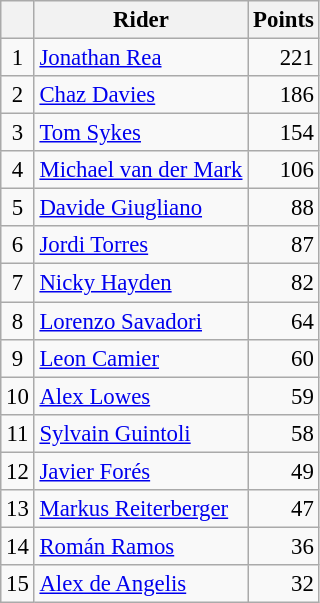<table class="wikitable" style="font-size: 95%;">
<tr>
<th></th>
<th>Rider</th>
<th>Points</th>
</tr>
<tr>
<td align=center>1</td>
<td> <a href='#'>Jonathan Rea</a></td>
<td align=right>221</td>
</tr>
<tr>
<td align=center>2</td>
<td> <a href='#'>Chaz Davies</a></td>
<td align=right>186</td>
</tr>
<tr>
<td align=center>3</td>
<td> <a href='#'>Tom Sykes</a></td>
<td align=right>154</td>
</tr>
<tr>
<td align=center>4</td>
<td> <a href='#'>Michael van der Mark</a></td>
<td align=right>106</td>
</tr>
<tr>
<td align=center>5</td>
<td> <a href='#'>Davide Giugliano</a></td>
<td align=right>88</td>
</tr>
<tr>
<td align=center>6</td>
<td> <a href='#'>Jordi Torres</a></td>
<td align=right>87</td>
</tr>
<tr>
<td align=center>7</td>
<td> <a href='#'>Nicky Hayden</a></td>
<td align=right>82</td>
</tr>
<tr>
<td align=center>8</td>
<td> <a href='#'>Lorenzo Savadori</a></td>
<td align=right>64</td>
</tr>
<tr>
<td align=center>9</td>
<td> <a href='#'>Leon Camier</a></td>
<td align=right>60</td>
</tr>
<tr>
<td align=center>10</td>
<td> <a href='#'>Alex Lowes</a></td>
<td align=right>59</td>
</tr>
<tr>
<td align=center>11</td>
<td> <a href='#'>Sylvain Guintoli</a></td>
<td align=right>58</td>
</tr>
<tr>
<td align=center>12</td>
<td> <a href='#'>Javier Forés</a></td>
<td align=right>49</td>
</tr>
<tr>
<td align=center>13</td>
<td> <a href='#'>Markus Reiterberger</a></td>
<td align=right>47</td>
</tr>
<tr>
<td align=center>14</td>
<td> <a href='#'>Román Ramos</a></td>
<td align=right>36</td>
</tr>
<tr>
<td align=center>15</td>
<td> <a href='#'>Alex de Angelis</a></td>
<td align=right>32</td>
</tr>
</table>
